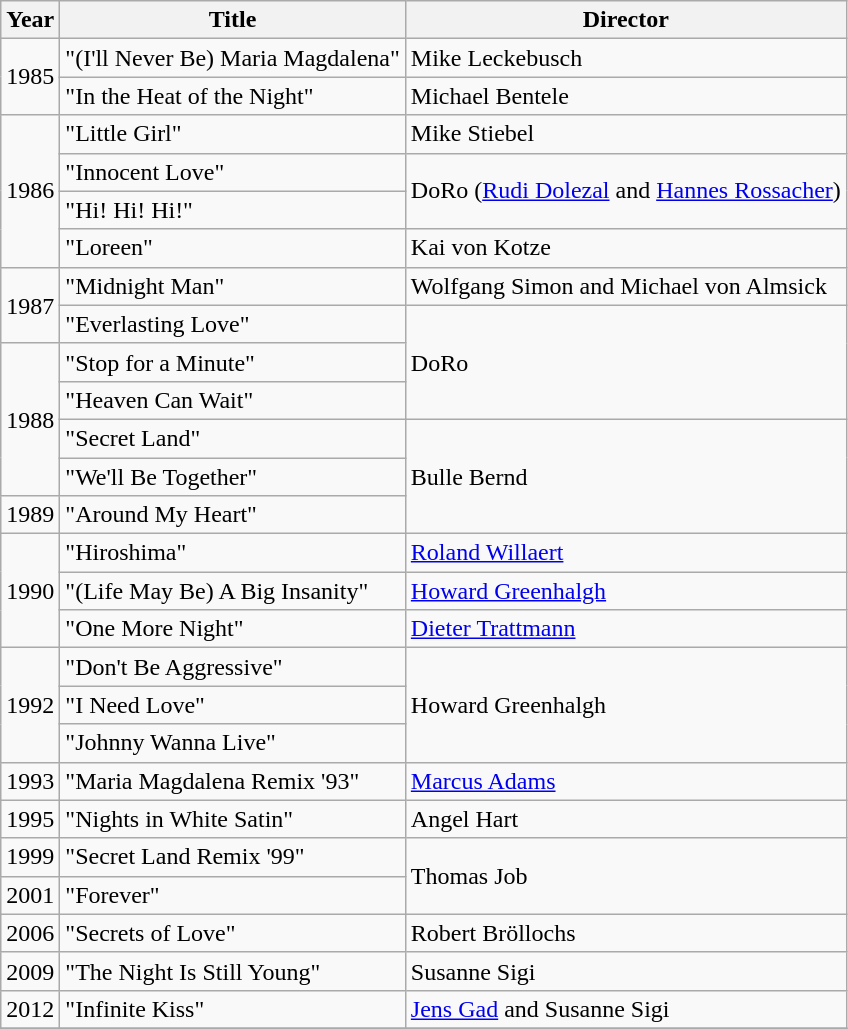<table class="wikitable">
<tr>
<th>Year</th>
<th>Title</th>
<th>Director</th>
</tr>
<tr>
<td rowspan="2">1985</td>
<td>"(I'll Never Be) Maria Magdalena"</td>
<td>Mike Leckebusch</td>
</tr>
<tr>
<td>"In the Heat of the Night"</td>
<td>Michael Bentele</td>
</tr>
<tr>
<td rowspan="4">1986</td>
<td>"Little Girl"</td>
<td>Mike Stiebel</td>
</tr>
<tr>
<td>"Innocent Love"</td>
<td rowspan="2">DoRo (<a href='#'>Rudi Dolezal</a> and <a href='#'>Hannes Rossacher</a>)</td>
</tr>
<tr>
<td>"Hi! Hi! Hi!"</td>
</tr>
<tr>
<td>"Loreen"</td>
<td>Kai von Kotze</td>
</tr>
<tr>
<td rowspan="2">1987</td>
<td>"Midnight Man"</td>
<td>Wolfgang Simon and Michael von Almsick</td>
</tr>
<tr>
<td>"Everlasting Love"</td>
<td rowspan="3">DoRo</td>
</tr>
<tr>
<td rowspan="4">1988</td>
<td>"Stop for a Minute"</td>
</tr>
<tr>
<td>"Heaven Can Wait"</td>
</tr>
<tr>
<td>"Secret Land"</td>
<td rowspan="3">Bulle Bernd</td>
</tr>
<tr>
<td>"We'll Be Together"</td>
</tr>
<tr>
<td>1989</td>
<td>"Around My Heart"</td>
</tr>
<tr>
<td rowspan="3">1990</td>
<td>"Hiroshima"</td>
<td><a href='#'>Roland Willaert</a></td>
</tr>
<tr>
<td>"(Life May Be) A Big Insanity"</td>
<td><a href='#'>Howard Greenhalgh</a></td>
</tr>
<tr>
<td>"One More Night"</td>
<td><a href='#'>Dieter Trattmann</a></td>
</tr>
<tr>
<td rowspan="3">1992</td>
<td>"Don't Be Aggressive"</td>
<td rowspan="3">Howard Greenhalgh</td>
</tr>
<tr>
<td>"I Need Love"</td>
</tr>
<tr>
<td>"Johnny Wanna Live"</td>
</tr>
<tr>
<td>1993</td>
<td>"Maria Magdalena Remix '93"</td>
<td><a href='#'>Marcus Adams</a></td>
</tr>
<tr>
<td>1995</td>
<td>"Nights in White Satin"</td>
<td>Angel Hart</td>
</tr>
<tr>
<td>1999</td>
<td>"Secret Land Remix '99"</td>
<td rowspan="2">Thomas Job</td>
</tr>
<tr>
<td>2001</td>
<td>"Forever"</td>
</tr>
<tr>
<td>2006</td>
<td>"Secrets of Love"</td>
<td>Robert Bröllochs</td>
</tr>
<tr>
<td>2009</td>
<td>"The Night Is Still Young"</td>
<td>Susanne Sigi</td>
</tr>
<tr>
<td>2012</td>
<td>"Infinite Kiss"</td>
<td><a href='#'>Jens Gad</a> and Susanne Sigi</td>
</tr>
<tr>
</tr>
</table>
